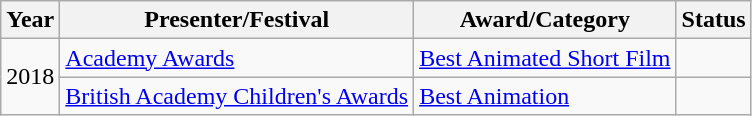<table class="wikitable">
<tr>
<th>Year</th>
<th>Presenter/Festival</th>
<th>Award/Category</th>
<th>Status</th>
</tr>
<tr>
<td rowspan="2">2018</td>
<td><a href='#'>Academy Awards</a></td>
<td><a href='#'>Best Animated Short Film</a></td>
<td></td>
</tr>
<tr>
<td><a href='#'>British Academy Children's Awards</a></td>
<td><a href='#'>Best Animation</a></td>
<td></td>
</tr>
</table>
